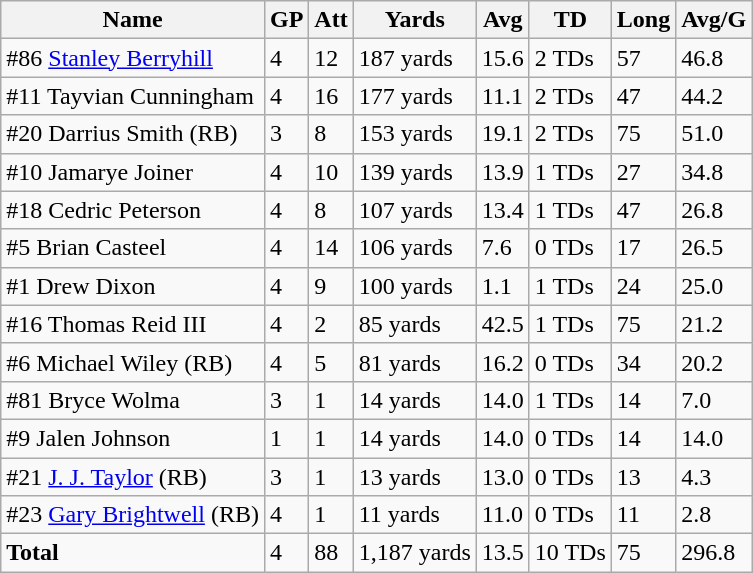<table class="wikitable" style="white-space:nowrap;">
<tr>
<th>Name</th>
<th>GP</th>
<th>Att</th>
<th>Yards</th>
<th>Avg</th>
<th>TD</th>
<th>Long</th>
<th>Avg/G</th>
</tr>
<tr>
<td>#86 <a href='#'>Stanley Berryhill</a></td>
<td>4</td>
<td>12</td>
<td>187 yards</td>
<td>15.6</td>
<td>2 TDs</td>
<td>57</td>
<td>46.8</td>
</tr>
<tr>
<td>#11 Tayvian Cunningham</td>
<td>4</td>
<td>16</td>
<td>177 yards</td>
<td>11.1</td>
<td>2 TDs</td>
<td>47</td>
<td>44.2</td>
</tr>
<tr>
<td>#20 Darrius Smith (RB)</td>
<td>3</td>
<td>8</td>
<td>153 yards</td>
<td>19.1</td>
<td>2 TDs</td>
<td>75</td>
<td>51.0</td>
</tr>
<tr>
<td>#10 Jamarye Joiner</td>
<td>4</td>
<td>10</td>
<td>139 yards</td>
<td>13.9</td>
<td>1 TDs</td>
<td>27</td>
<td>34.8</td>
</tr>
<tr>
<td>#18 Cedric Peterson</td>
<td>4</td>
<td>8</td>
<td>107 yards</td>
<td>13.4</td>
<td>1 TDs</td>
<td>47</td>
<td>26.8</td>
</tr>
<tr>
<td>#5 Brian Casteel</td>
<td>4</td>
<td>14</td>
<td>106 yards</td>
<td>7.6</td>
<td>0 TDs</td>
<td>17</td>
<td>26.5</td>
</tr>
<tr>
<td>#1 Drew Dixon</td>
<td>4</td>
<td>9</td>
<td>100 yards</td>
<td>1.1</td>
<td>1 TDs</td>
<td>24</td>
<td>25.0</td>
</tr>
<tr>
<td>#16 Thomas Reid III</td>
<td>4</td>
<td>2</td>
<td>85 yards</td>
<td>42.5</td>
<td>1 TDs</td>
<td>75</td>
<td>21.2</td>
</tr>
<tr>
<td>#6 Michael Wiley (RB)</td>
<td>4</td>
<td>5</td>
<td>81 yards</td>
<td>16.2</td>
<td>0 TDs</td>
<td>34</td>
<td>20.2</td>
</tr>
<tr>
<td>#81 Bryce Wolma</td>
<td>3</td>
<td>1</td>
<td>14 yards</td>
<td>14.0</td>
<td>1 TDs</td>
<td>14</td>
<td>7.0</td>
</tr>
<tr>
<td>#9 Jalen Johnson</td>
<td>1</td>
<td>1</td>
<td>14 yards</td>
<td>14.0</td>
<td>0 TDs</td>
<td>14</td>
<td>14.0</td>
</tr>
<tr>
<td>#21 <a href='#'>J. J. Taylor</a> (RB)</td>
<td>3</td>
<td>1</td>
<td>13 yards</td>
<td>13.0</td>
<td>0 TDs</td>
<td>13</td>
<td>4.3</td>
</tr>
<tr>
<td>#23 <a href='#'>Gary Brightwell</a> (RB)</td>
<td>4</td>
<td>1</td>
<td>11 yards</td>
<td>11.0</td>
<td>0 TDs</td>
<td>11</td>
<td>2.8</td>
</tr>
<tr>
<td><strong>Total</strong></td>
<td>4</td>
<td>88</td>
<td>1,187 yards</td>
<td>13.5</td>
<td>10 TDs</td>
<td>75</td>
<td>296.8</td>
</tr>
</table>
